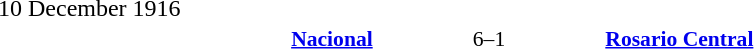<table width=100% cellspacing=1>
<tr>
<th width=20%></th>
<th width=12%></th>
<th width=20%></th>
<th></th>
</tr>
<tr>
<td>10 December 1916</td>
</tr>
<tr style=font-size:90%>
<td align=right><strong> <a href='#'>Nacional</a></strong></td>
<td align=center>6–1</td>
<td><strong> <a href='#'>Rosario Central</a></strong></td>
<td></td>
</tr>
<tr>
</tr>
</table>
